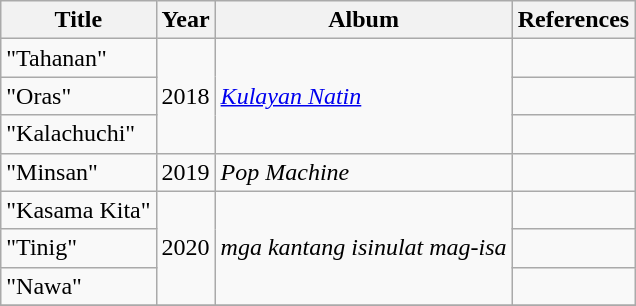<table class="wikitable">
<tr>
<th>Title</th>
<th>Year</th>
<th>Album</th>
<th>References</th>
</tr>
<tr>
<td>"Tahanan"</td>
<td rowspan="3">2018</td>
<td rowspan="3"><em><a href='#'>Kulayan Natin</a></em></td>
<td></td>
</tr>
<tr>
<td>"Oras"</td>
<td></td>
</tr>
<tr>
<td>"Kalachuchi"</td>
<td></td>
</tr>
<tr>
<td>"Minsan"</td>
<td>2019</td>
<td><em>Pop Machine</em></td>
<td></td>
</tr>
<tr>
<td>"Kasama Kita"</td>
<td rowspan="3">2020</td>
<td rowspan="3"><em>mga kantang isinulat mag-isa</em></td>
<td></td>
</tr>
<tr>
<td>"Tinig"</td>
<td></td>
</tr>
<tr>
<td>"Nawa"</td>
<td></td>
</tr>
<tr>
</tr>
</table>
